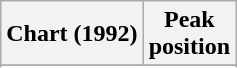<table class="wikitable sortable">
<tr>
<th>Chart (1992)</th>
<th>Peak<br>position</th>
</tr>
<tr>
</tr>
<tr>
</tr>
</table>
